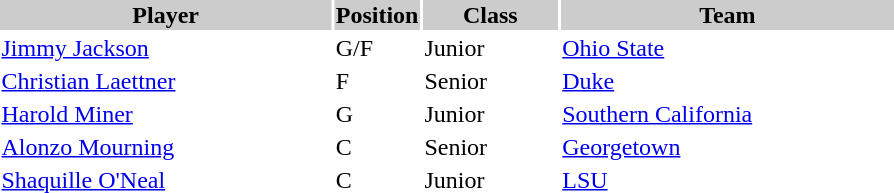<table style="width:600px" "border:'1' 'solid' 'gray'">
<tr>
<th style="background:#CCCCCC;width:40%">Player</th>
<th style="background:#CCCCCC;width:4%">Position</th>
<th style="background:#CCCCCC;width:16%">Class</th>
<th style="background:#CCCCCC;width:40%">Team</th>
</tr>
<tr>
<td><a href='#'>Jimmy Jackson</a></td>
<td>G/F</td>
<td>Junior</td>
<td><a href='#'>Ohio State</a></td>
</tr>
<tr>
<td><a href='#'>Christian Laettner</a></td>
<td>F</td>
<td>Senior</td>
<td><a href='#'>Duke</a></td>
</tr>
<tr>
<td><a href='#'>Harold Miner</a></td>
<td>G</td>
<td>Junior</td>
<td><a href='#'>Southern California</a></td>
</tr>
<tr>
<td><a href='#'>Alonzo Mourning</a></td>
<td>C</td>
<td>Senior</td>
<td><a href='#'>Georgetown</a></td>
</tr>
<tr>
<td><a href='#'>Shaquille O'Neal</a></td>
<td>C</td>
<td>Junior</td>
<td><a href='#'>LSU</a></td>
</tr>
</table>
